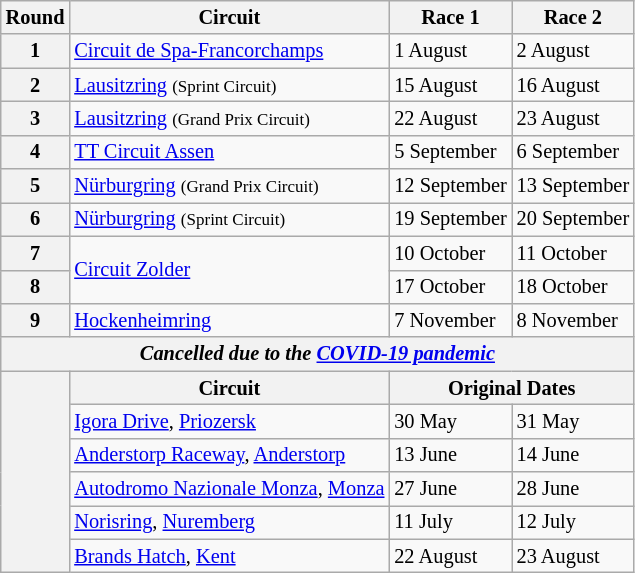<table class=wikitable style="font-size:85%;">
<tr>
<th>Round</th>
<th>Circuit</th>
<th>Race 1</th>
<th>Race 2</th>
</tr>
<tr>
<th>1</th>
<td> <a href='#'>Circuit de Spa-Francorchamps</a></td>
<td>1 August</td>
<td>2 August</td>
</tr>
<tr>
<th>2</th>
<td> <a href='#'>Lausitzring</a> <small>(Sprint Circuit)</small></td>
<td>15 August</td>
<td>16 August</td>
</tr>
<tr>
<th>3</th>
<td> <a href='#'>Lausitzring</a> <small>(Grand Prix Circuit)</small></td>
<td>22 August</td>
<td>23 August</td>
</tr>
<tr>
<th>4</th>
<td> <a href='#'>TT Circuit Assen</a></td>
<td>5 September</td>
<td>6 September</td>
</tr>
<tr>
<th>5</th>
<td> <a href='#'>Nürburgring</a> <small>(Grand Prix Circuit)</small></td>
<td>12 September</td>
<td>13 September</td>
</tr>
<tr>
<th>6</th>
<td> <a href='#'>Nürburgring</a> <small>(Sprint Circuit)</small></td>
<td>19 September</td>
<td>20 September</td>
</tr>
<tr>
<th>7</th>
<td rowspan=2> <a href='#'>Circuit Zolder</a></td>
<td>10 October</td>
<td>11 October</td>
</tr>
<tr>
<th>8</th>
<td>17 October</td>
<td>18 October</td>
</tr>
<tr>
<th>9</th>
<td> <a href='#'>Hockenheimring</a></td>
<td>7 November</td>
<td>8 November</td>
</tr>
<tr>
<th colspan=8><em>Cancelled due to the <a href='#'>COVID-19 pandemic</a></em></th>
</tr>
<tr>
<th rowspan=9></th>
<th>Circuit</th>
<th colspan=2>Original Dates</th>
</tr>
<tr>
<td> <a href='#'>Igora Drive</a>, <a href='#'>Priozersk</a></td>
<td>30 May</td>
<td>31 May</td>
</tr>
<tr>
<td> <a href='#'>Anderstorp Raceway</a>, <a href='#'>Anderstorp</a></td>
<td>13 June</td>
<td>14 June</td>
</tr>
<tr>
<td> <a href='#'>Autodromo Nazionale Monza</a>, <a href='#'>Monza</a></td>
<td>27 June</td>
<td>28 June</td>
</tr>
<tr>
<td> <a href='#'>Norisring</a>, <a href='#'>Nuremberg</a></td>
<td>11 July</td>
<td>12 July</td>
</tr>
<tr>
<td> <a href='#'>Brands Hatch</a>, <a href='#'>Kent</a></td>
<td>22 August</td>
<td>23 August</td>
</tr>
</table>
